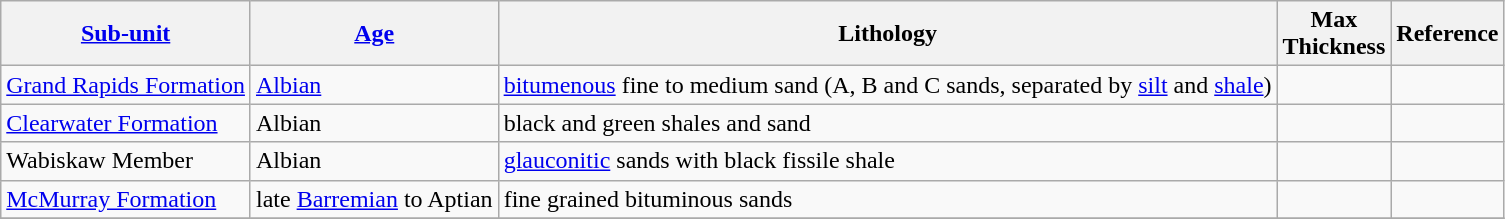<table class="wikitable">
<tr>
<th><a href='#'>Sub-unit</a></th>
<th><a href='#'>Age</a></th>
<th>Lithology</th>
<th>Max<br>Thickness</th>
<th>Reference</th>
</tr>
<tr>
<td><a href='#'>Grand Rapids Formation</a></td>
<td><a href='#'>Albian</a></td>
<td><a href='#'>bitumenous</a> fine to medium sand (A, B and C sands, separated by <a href='#'>silt</a> and <a href='#'>shale</a>)</td>
<td></td>
<td></td>
</tr>
<tr>
<td><a href='#'>Clearwater Formation</a></td>
<td>Albian</td>
<td>black and green shales and sand</td>
<td></td>
<td></td>
</tr>
<tr>
<td>Wabiskaw Member</td>
<td>Albian</td>
<td><a href='#'>glauconitic</a> sands with black fissile shale</td>
<td></td>
<td></td>
</tr>
<tr>
<td><a href='#'>McMurray Formation</a></td>
<td>late <a href='#'>Barremian</a> to Aptian</td>
<td>fine grained bituminous sands</td>
<td></td>
<td></td>
</tr>
<tr>
</tr>
</table>
